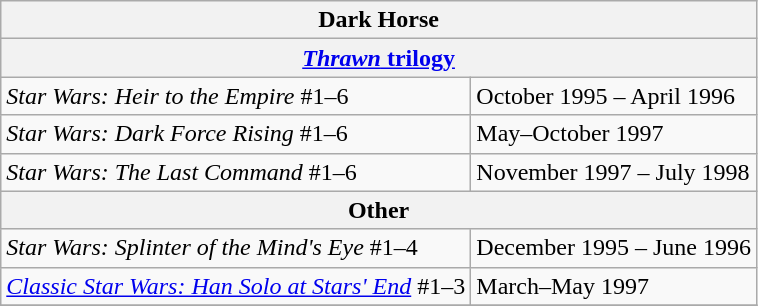<table class="wikitable">
<tr>
<th colspan="2">Dark Horse</th>
</tr>
<tr>
<th colspan="2"><a href='#'><em>Thrawn</em> trilogy</a></th>
</tr>
<tr>
<td><em>Star Wars: Heir to the Empire</em> #1–6</td>
<td>October 1995 – April 1996</td>
</tr>
<tr>
<td><em>Star Wars: Dark Force Rising</em> #1–6</td>
<td>May–October 1997</td>
</tr>
<tr>
<td><em>Star Wars: The Last Command</em> #1–6</td>
<td>November 1997 – July 1998</td>
</tr>
<tr>
<th colspan="2">Other</th>
</tr>
<tr>
<td><em>Star Wars: Splinter of the Mind's Eye</em> #1–4</td>
<td>December 1995 – June 1996</td>
</tr>
<tr>
<td><em><a href='#'>Classic Star Wars: Han Solo at Stars' End</a></em> #1–3</td>
<td>March–May 1997</td>
</tr>
<tr>
</tr>
</table>
